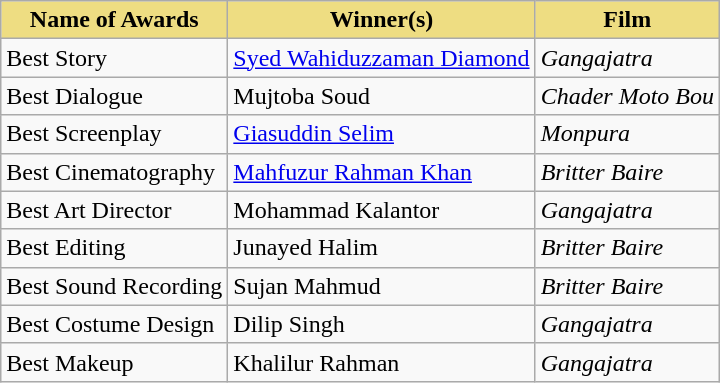<table class="wikitable sortable collapsible">
<tr>
<th style="background:#EEDD82;">Name of Awards</th>
<th style="background:#EEDD82;">Winner(s)</th>
<th style="background:#EEDD82;">Film</th>
</tr>
<tr>
<td>Best Story</td>
<td><a href='#'>Syed Wahiduzzaman Diamond</a></td>
<td><em>Gangajatra</em></td>
</tr>
<tr>
<td>Best Dialogue</td>
<td>Mujtoba Soud</td>
<td><em>Chader Moto Bou</em></td>
</tr>
<tr>
<td>Best Screenplay</td>
<td><a href='#'>Giasuddin Selim</a></td>
<td><em>Monpura</em></td>
</tr>
<tr>
<td>Best Cinematography</td>
<td><a href='#'>Mahfuzur Rahman Khan</a></td>
<td><em>Britter Baire</em></td>
</tr>
<tr>
<td>Best Art Director</td>
<td>Mohammad Kalantor</td>
<td><em>Gangajatra</em></td>
</tr>
<tr>
<td>Best Editing</td>
<td>Junayed Halim</td>
<td><em>Britter Baire</em></td>
</tr>
<tr>
<td>Best Sound Recording</td>
<td>Sujan Mahmud</td>
<td><em>Britter Baire</em></td>
</tr>
<tr>
<td>Best Costume Design</td>
<td>Dilip Singh</td>
<td><em>Gangajatra</em></td>
</tr>
<tr>
<td>Best Makeup</td>
<td>Khalilur Rahman</td>
<td><em>Gangajatra</em></td>
</tr>
</table>
